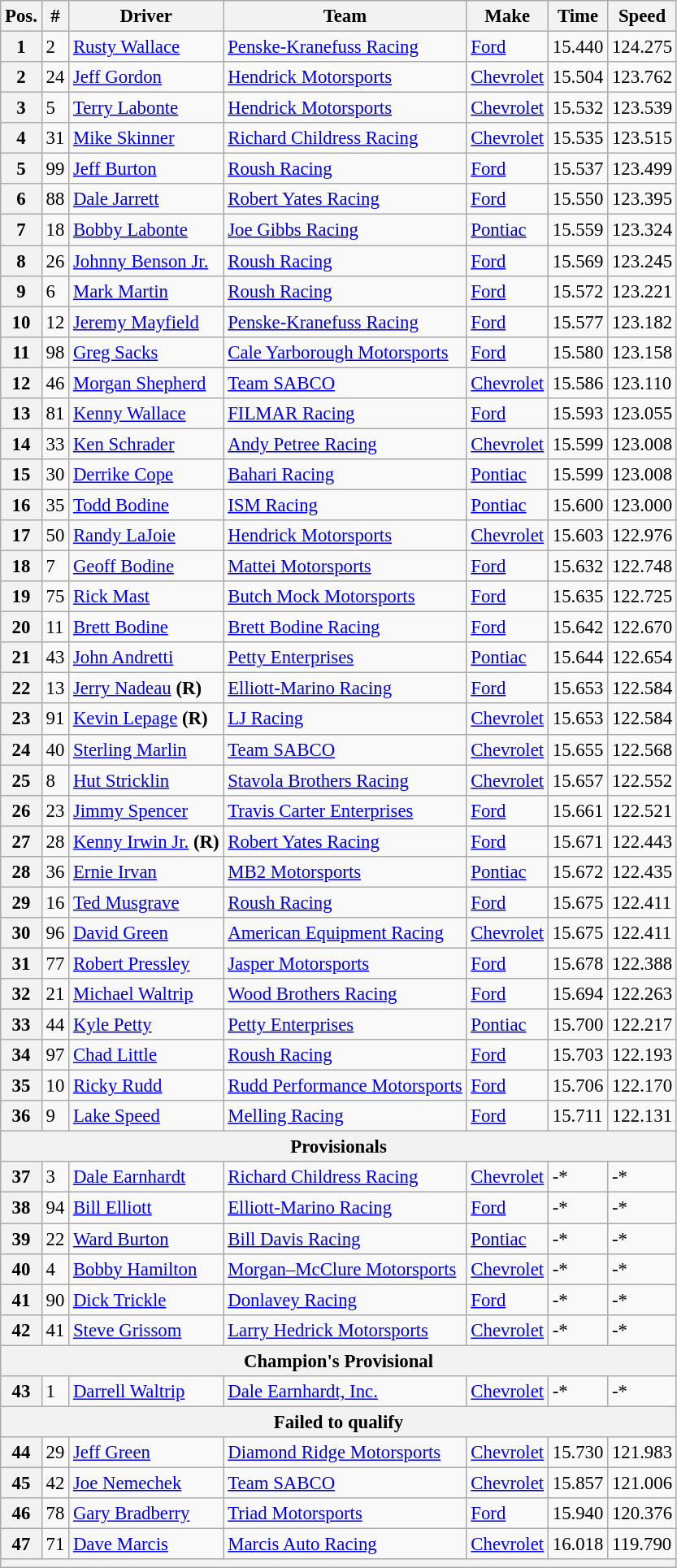<table class="wikitable" style="font-size:95%">
<tr>
<th>Pos.</th>
<th>#</th>
<th>Driver</th>
<th>Team</th>
<th>Make</th>
<th>Time</th>
<th>Speed</th>
</tr>
<tr>
<th>1</th>
<td>2</td>
<td><a href='#'>Rusty Wallace</a></td>
<td><a href='#'>Penske-Kranefuss Racing</a></td>
<td><a href='#'>Ford</a></td>
<td>15.440</td>
<td>124.275</td>
</tr>
<tr>
<th>2</th>
<td>24</td>
<td><a href='#'>Jeff Gordon</a></td>
<td><a href='#'>Hendrick Motorsports</a></td>
<td><a href='#'>Chevrolet</a></td>
<td>15.504</td>
<td>123.762</td>
</tr>
<tr>
<th>3</th>
<td>5</td>
<td><a href='#'>Terry Labonte</a></td>
<td><a href='#'>Hendrick Motorsports</a></td>
<td><a href='#'>Chevrolet</a></td>
<td>15.532</td>
<td>123.539</td>
</tr>
<tr>
<th>4</th>
<td>31</td>
<td><a href='#'>Mike Skinner</a></td>
<td><a href='#'>Richard Childress Racing</a></td>
<td><a href='#'>Chevrolet</a></td>
<td>15.535</td>
<td>123.515</td>
</tr>
<tr>
<th>5</th>
<td>99</td>
<td><a href='#'>Jeff Burton</a></td>
<td><a href='#'>Roush Racing</a></td>
<td><a href='#'>Ford</a></td>
<td>15.537</td>
<td>123.499</td>
</tr>
<tr>
<th>6</th>
<td>88</td>
<td><a href='#'>Dale Jarrett</a></td>
<td><a href='#'>Robert Yates Racing</a></td>
<td><a href='#'>Ford</a></td>
<td>15.550</td>
<td>123.395</td>
</tr>
<tr>
<th>7</th>
<td>18</td>
<td><a href='#'>Bobby Labonte</a></td>
<td><a href='#'>Joe Gibbs Racing</a></td>
<td><a href='#'>Pontiac</a></td>
<td>15.559</td>
<td>123.324</td>
</tr>
<tr>
<th>8</th>
<td>26</td>
<td><a href='#'>Johnny Benson Jr.</a></td>
<td><a href='#'>Roush Racing</a></td>
<td><a href='#'>Ford</a></td>
<td>15.569</td>
<td>123.245</td>
</tr>
<tr>
<th>9</th>
<td>6</td>
<td><a href='#'>Mark Martin</a></td>
<td><a href='#'>Roush Racing</a></td>
<td><a href='#'>Ford</a></td>
<td>15.572</td>
<td>123.221</td>
</tr>
<tr>
<th>10</th>
<td>12</td>
<td><a href='#'>Jeremy Mayfield</a></td>
<td><a href='#'>Penske-Kranefuss Racing</a></td>
<td><a href='#'>Ford</a></td>
<td>15.577</td>
<td>123.182</td>
</tr>
<tr>
<th>11</th>
<td>98</td>
<td><a href='#'>Greg Sacks</a></td>
<td><a href='#'>Cale Yarborough Motorsports</a></td>
<td><a href='#'>Ford</a></td>
<td>15.580</td>
<td>123.158</td>
</tr>
<tr>
<th>12</th>
<td>46</td>
<td><a href='#'>Morgan Shepherd</a></td>
<td><a href='#'>Team SABCO</a></td>
<td><a href='#'>Chevrolet</a></td>
<td>15.586</td>
<td>123.110</td>
</tr>
<tr>
<th>13</th>
<td>81</td>
<td><a href='#'>Kenny Wallace</a></td>
<td><a href='#'>FILMAR Racing</a></td>
<td><a href='#'>Ford</a></td>
<td>15.593</td>
<td>123.055</td>
</tr>
<tr>
<th>14</th>
<td>33</td>
<td><a href='#'>Ken Schrader</a></td>
<td><a href='#'>Andy Petree Racing</a></td>
<td><a href='#'>Chevrolet</a></td>
<td>15.599</td>
<td>123.008</td>
</tr>
<tr>
<th>15</th>
<td>30</td>
<td><a href='#'>Derrike Cope</a></td>
<td><a href='#'>Bahari Racing</a></td>
<td><a href='#'>Pontiac</a></td>
<td>15.599</td>
<td>123.008</td>
</tr>
<tr>
<th>16</th>
<td>35</td>
<td><a href='#'>Todd Bodine</a></td>
<td><a href='#'>ISM Racing</a></td>
<td><a href='#'>Pontiac</a></td>
<td>15.600</td>
<td>123.000</td>
</tr>
<tr>
<th>17</th>
<td>50</td>
<td><a href='#'>Randy LaJoie</a></td>
<td><a href='#'>Hendrick Motorsports</a></td>
<td><a href='#'>Chevrolet</a></td>
<td>15.603</td>
<td>122.976</td>
</tr>
<tr>
<th>18</th>
<td>7</td>
<td><a href='#'>Geoff Bodine</a></td>
<td><a href='#'>Mattei Motorsports</a></td>
<td><a href='#'>Ford</a></td>
<td>15.632</td>
<td>122.748</td>
</tr>
<tr>
<th>19</th>
<td>75</td>
<td><a href='#'>Rick Mast</a></td>
<td><a href='#'>Butch Mock Motorsports</a></td>
<td><a href='#'>Ford</a></td>
<td>15.635</td>
<td>122.725</td>
</tr>
<tr>
<th>20</th>
<td>11</td>
<td><a href='#'>Brett Bodine</a></td>
<td><a href='#'>Brett Bodine Racing</a></td>
<td><a href='#'>Ford</a></td>
<td>15.642</td>
<td>122.670</td>
</tr>
<tr>
<th>21</th>
<td>43</td>
<td><a href='#'>John Andretti</a></td>
<td><a href='#'>Petty Enterprises</a></td>
<td><a href='#'>Pontiac</a></td>
<td>15.644</td>
<td>122.654</td>
</tr>
<tr>
<th>22</th>
<td>13</td>
<td><a href='#'>Jerry Nadeau</a> <strong>(R)</strong></td>
<td><a href='#'>Elliott-Marino Racing</a></td>
<td><a href='#'>Ford</a></td>
<td>15.653</td>
<td>122.584</td>
</tr>
<tr>
<th>23</th>
<td>91</td>
<td><a href='#'>Kevin Lepage</a> <strong>(R)</strong></td>
<td><a href='#'>LJ Racing</a></td>
<td><a href='#'>Chevrolet</a></td>
<td>15.653</td>
<td>122.584</td>
</tr>
<tr>
<th>24</th>
<td>40</td>
<td><a href='#'>Sterling Marlin</a></td>
<td><a href='#'>Team SABCO</a></td>
<td><a href='#'>Chevrolet</a></td>
<td>15.655</td>
<td>122.568</td>
</tr>
<tr>
<th>25</th>
<td>8</td>
<td><a href='#'>Hut Stricklin</a></td>
<td><a href='#'>Stavola Brothers Racing</a></td>
<td><a href='#'>Chevrolet</a></td>
<td>15.657</td>
<td>122.552</td>
</tr>
<tr>
<th>26</th>
<td>23</td>
<td><a href='#'>Jimmy Spencer</a></td>
<td><a href='#'>Travis Carter Enterprises</a></td>
<td><a href='#'>Ford</a></td>
<td>15.661</td>
<td>122.521</td>
</tr>
<tr>
<th>27</th>
<td>28</td>
<td><a href='#'>Kenny Irwin Jr.</a> <strong>(R)</strong></td>
<td><a href='#'>Robert Yates Racing</a></td>
<td><a href='#'>Ford</a></td>
<td>15.671</td>
<td>122.443</td>
</tr>
<tr>
<th>28</th>
<td>36</td>
<td><a href='#'>Ernie Irvan</a></td>
<td><a href='#'>MB2 Motorsports</a></td>
<td><a href='#'>Pontiac</a></td>
<td>15.672</td>
<td>122.435</td>
</tr>
<tr>
<th>29</th>
<td>16</td>
<td><a href='#'>Ted Musgrave</a></td>
<td><a href='#'>Roush Racing</a></td>
<td><a href='#'>Ford</a></td>
<td>15.675</td>
<td>122.411</td>
</tr>
<tr>
<th>30</th>
<td>96</td>
<td><a href='#'>David Green</a></td>
<td><a href='#'>American Equipment Racing</a></td>
<td><a href='#'>Chevrolet</a></td>
<td>15.675</td>
<td>122.411</td>
</tr>
<tr>
<th>31</th>
<td>77</td>
<td><a href='#'>Robert Pressley</a></td>
<td><a href='#'>Jasper Motorsports</a></td>
<td><a href='#'>Ford</a></td>
<td>15.678</td>
<td>122.388</td>
</tr>
<tr>
<th>32</th>
<td>21</td>
<td><a href='#'>Michael Waltrip</a></td>
<td><a href='#'>Wood Brothers Racing</a></td>
<td><a href='#'>Ford</a></td>
<td>15.694</td>
<td>122.263</td>
</tr>
<tr>
<th>33</th>
<td>44</td>
<td><a href='#'>Kyle Petty</a></td>
<td><a href='#'>Petty Enterprises</a></td>
<td><a href='#'>Pontiac</a></td>
<td>15.700</td>
<td>122.217</td>
</tr>
<tr>
<th>34</th>
<td>97</td>
<td><a href='#'>Chad Little</a></td>
<td><a href='#'>Roush Racing</a></td>
<td><a href='#'>Ford</a></td>
<td>15.703</td>
<td>122.193</td>
</tr>
<tr>
<th>35</th>
<td>10</td>
<td><a href='#'>Ricky Rudd</a></td>
<td><a href='#'>Rudd Performance Motorsports</a></td>
<td><a href='#'>Ford</a></td>
<td>15.706</td>
<td>122.170</td>
</tr>
<tr>
<th>36</th>
<td>9</td>
<td><a href='#'>Lake Speed</a></td>
<td><a href='#'>Melling Racing</a></td>
<td><a href='#'>Ford</a></td>
<td>15.711</td>
<td>122.131</td>
</tr>
<tr>
<th colspan="7">Provisionals</th>
</tr>
<tr>
<th>37</th>
<td>3</td>
<td><a href='#'>Dale Earnhardt</a></td>
<td><a href='#'>Richard Childress Racing</a></td>
<td><a href='#'>Chevrolet</a></td>
<td>-*</td>
<td>-*</td>
</tr>
<tr>
<th>38</th>
<td>94</td>
<td><a href='#'>Bill Elliott</a></td>
<td><a href='#'>Elliott-Marino Racing</a></td>
<td><a href='#'>Ford</a></td>
<td>-*</td>
<td>-*</td>
</tr>
<tr>
<th>39</th>
<td>22</td>
<td><a href='#'>Ward Burton</a></td>
<td><a href='#'>Bill Davis Racing</a></td>
<td><a href='#'>Pontiac</a></td>
<td>-*</td>
<td>-*</td>
</tr>
<tr>
<th>40</th>
<td>4</td>
<td><a href='#'>Bobby Hamilton</a></td>
<td><a href='#'>Morgan–McClure Motorsports</a></td>
<td><a href='#'>Chevrolet</a></td>
<td>-*</td>
<td>-*</td>
</tr>
<tr>
<th>41</th>
<td>90</td>
<td><a href='#'>Dick Trickle</a></td>
<td><a href='#'>Donlavey Racing</a></td>
<td><a href='#'>Ford</a></td>
<td>-*</td>
<td>-*</td>
</tr>
<tr>
<th>42</th>
<td>41</td>
<td><a href='#'>Steve Grissom</a></td>
<td><a href='#'>Larry Hedrick Motorsports</a></td>
<td><a href='#'>Chevrolet</a></td>
<td>-*</td>
<td>-*</td>
</tr>
<tr>
<th colspan="7">Champion's Provisional</th>
</tr>
<tr>
<th>43</th>
<td>1</td>
<td><a href='#'>Darrell Waltrip</a></td>
<td><a href='#'>Dale Earnhardt, Inc.</a></td>
<td><a href='#'>Chevrolet</a></td>
<td>-*</td>
<td>-*</td>
</tr>
<tr>
<th colspan="7">Failed to qualify</th>
</tr>
<tr>
<th>44</th>
<td>29</td>
<td><a href='#'>Jeff Green</a></td>
<td><a href='#'>Diamond Ridge Motorsports</a></td>
<td><a href='#'>Chevrolet</a></td>
<td>15.730</td>
<td>121.983</td>
</tr>
<tr>
<th>45</th>
<td>42</td>
<td><a href='#'>Joe Nemechek</a></td>
<td><a href='#'>Team SABCO</a></td>
<td><a href='#'>Chevrolet</a></td>
<td>15.857</td>
<td>121.006</td>
</tr>
<tr>
<th>46</th>
<td>78</td>
<td><a href='#'>Gary Bradberry</a></td>
<td><a href='#'>Triad Motorsports</a></td>
<td><a href='#'>Ford</a></td>
<td>15.940</td>
<td>120.376</td>
</tr>
<tr>
<th>47</th>
<td>71</td>
<td><a href='#'>Dave Marcis</a></td>
<td><a href='#'>Marcis Auto Racing</a></td>
<td><a href='#'>Chevrolet</a></td>
<td>16.018</td>
<td>119.790</td>
</tr>
<tr>
<th colspan="7"></th>
</tr>
</table>
